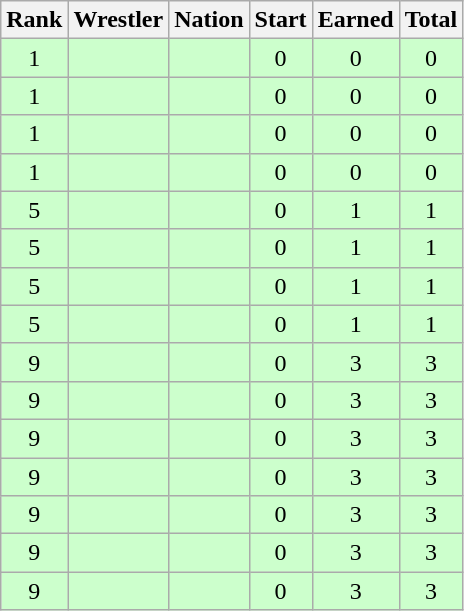<table class="wikitable sortable" style="text-align:center;">
<tr>
<th>Rank</th>
<th>Wrestler</th>
<th>Nation</th>
<th>Start</th>
<th>Earned</th>
<th>Total</th>
</tr>
<tr style="background:#cfc;">
<td>1</td>
<td align=left></td>
<td align=left></td>
<td>0</td>
<td>0</td>
<td>0</td>
</tr>
<tr style="background:#cfc;">
<td>1</td>
<td align=left></td>
<td align=left></td>
<td>0</td>
<td>0</td>
<td>0</td>
</tr>
<tr style="background:#cfc;">
<td>1</td>
<td align=left></td>
<td align=left></td>
<td>0</td>
<td>0</td>
<td>0</td>
</tr>
<tr style="background:#cfc;">
<td>1</td>
<td align=left></td>
<td align=left></td>
<td>0</td>
<td>0</td>
<td>0</td>
</tr>
<tr style="background:#cfc;">
<td>5</td>
<td align=left></td>
<td align=left></td>
<td>0</td>
<td>1</td>
<td>1</td>
</tr>
<tr style="background:#cfc;">
<td>5</td>
<td align=left></td>
<td align=left></td>
<td>0</td>
<td>1</td>
<td>1</td>
</tr>
<tr style="background:#cfc;">
<td>5</td>
<td align=left></td>
<td align=left></td>
<td>0</td>
<td>1</td>
<td>1</td>
</tr>
<tr style="background:#cfc;">
<td>5</td>
<td align=left></td>
<td align=left></td>
<td>0</td>
<td>1</td>
<td>1</td>
</tr>
<tr style="background:#cfc;">
<td>9</td>
<td align=left></td>
<td align=left></td>
<td>0</td>
<td>3</td>
<td>3</td>
</tr>
<tr style="background:#cfc;">
<td>9</td>
<td align=left></td>
<td align=left></td>
<td>0</td>
<td>3</td>
<td>3</td>
</tr>
<tr style="background:#cfc;">
<td>9</td>
<td align=left></td>
<td align=left></td>
<td>0</td>
<td>3</td>
<td>3</td>
</tr>
<tr style="background:#cfc;">
<td>9</td>
<td align=left></td>
<td align=left></td>
<td>0</td>
<td>3</td>
<td>3</td>
</tr>
<tr style="background:#cfc;">
<td>9</td>
<td align=left></td>
<td align=left></td>
<td>0</td>
<td>3</td>
<td>3</td>
</tr>
<tr style="background:#cfc;">
<td>9</td>
<td align=left></td>
<td align=left></td>
<td>0</td>
<td>3</td>
<td>3</td>
</tr>
<tr style="background:#cfc;">
<td>9</td>
<td align=left></td>
<td align=left></td>
<td>0</td>
<td>3</td>
<td>3</td>
</tr>
</table>
